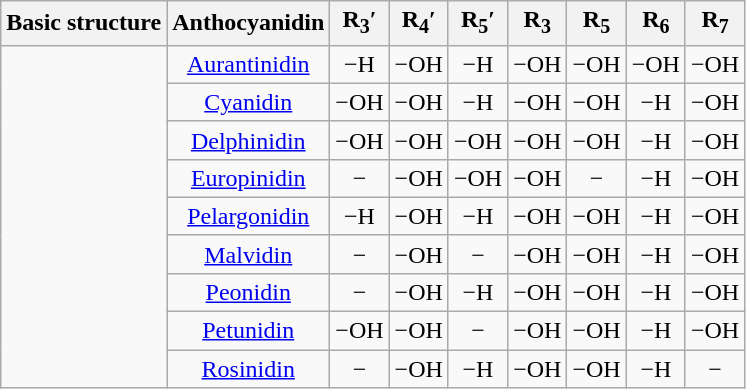<table class="wikitable centered" style="text-align:center">
<tr class="hintergrundfarbe6">
<th>Basic structure</th>
<th>Anthocyanidin</th>
<th>R<sub>3</sub>′</th>
<th>R<sub>4</sub>′</th>
<th>R<sub>5</sub>′</th>
<th>R<sub>3</sub></th>
<th>R<sub>5</sub></th>
<th>R<sub>6</sub></th>
<th>R<sub>7</sub></th>
</tr>
<tr>
<td rowspan="10"></td>
<td><a href='#'>Aurantinidin</a></td>
<td>−H</td>
<td>−OH</td>
<td>−H</td>
<td>−OH</td>
<td>−OH</td>
<td>−OH</td>
<td>−OH</td>
</tr>
<tr>
<td><a href='#'>Cyanidin</a></td>
<td>−OH</td>
<td>−OH</td>
<td>−H</td>
<td>−OH</td>
<td>−OH</td>
<td>−H</td>
<td>−OH</td>
</tr>
<tr>
<td><a href='#'>Delphinidin</a></td>
<td>−OH</td>
<td>−OH</td>
<td>−OH</td>
<td>−OH</td>
<td>−OH</td>
<td>−H</td>
<td>−OH</td>
</tr>
<tr>
<td><a href='#'>Europinidin</a></td>
<td>−</td>
<td>−OH</td>
<td>−OH</td>
<td>−OH</td>
<td>−</td>
<td>−H</td>
<td>−OH</td>
</tr>
<tr>
<td><a href='#'>Pelargonidin</a></td>
<td>−H</td>
<td>−OH</td>
<td>−H</td>
<td>−OH</td>
<td>−OH</td>
<td>−H</td>
<td>−OH</td>
</tr>
<tr>
<td><a href='#'>Malvidin</a></td>
<td>−</td>
<td>−OH</td>
<td>−</td>
<td>−OH</td>
<td>−OH</td>
<td>−H</td>
<td>−OH</td>
</tr>
<tr>
<td><a href='#'>Peonidin</a></td>
<td>−</td>
<td>−OH</td>
<td>−H</td>
<td>−OH</td>
<td>−OH</td>
<td>−H</td>
<td>−OH</td>
</tr>
<tr>
<td><a href='#'>Petunidin</a></td>
<td>−OH</td>
<td>−OH</td>
<td>−</td>
<td>−OH</td>
<td>−OH</td>
<td>−H</td>
<td>−OH</td>
</tr>
<tr>
<td><a href='#'>Rosinidin</a></td>
<td>−</td>
<td>−OH</td>
<td>−H</td>
<td>−OH</td>
<td>−OH</td>
<td>−H</td>
<td>−</td>
</tr>
</table>
